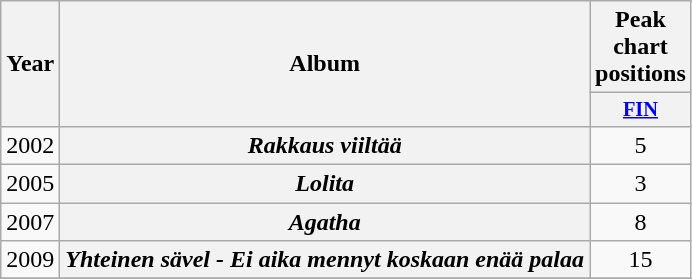<table class="wikitable plainrowheaders" style="text-align:center;">
<tr>
<th scope="col" rowspan="2">Year</th>
<th scope="col" rowspan="2">Album</th>
<th scope="col" colspan="1">Peak chart positions</th>
</tr>
<tr>
<th scope="col" style="width:3em;font-size:85%;"><a href='#'>FIN</a><br></th>
</tr>
<tr>
<td>2002</td>
<th scope="row"><em>Rakkaus viiltää</em></th>
<td>5</td>
</tr>
<tr>
<td>2005</td>
<th scope="row"><em>Lolita</em></th>
<td>3</td>
</tr>
<tr>
<td>2007</td>
<th scope="row"><em>Agatha</em></th>
<td>8</td>
</tr>
<tr>
<td>2009</td>
<th scope="row"><em>Yhteinen sävel - Ei aika mennyt koskaan enää palaa</em></th>
<td>15</td>
</tr>
<tr>
</tr>
</table>
